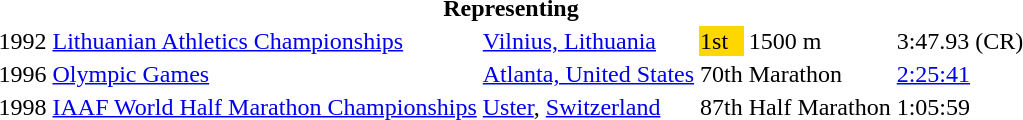<table>
<tr>
<th colspan="6">Representing </th>
</tr>
<tr>
<td>1992</td>
<td><a href='#'>Lithuanian Athletics Championships</a></td>
<td><a href='#'>Vilnius, Lithuania</a></td>
<td bgcolor=gold>1st</td>
<td>1500 m</td>
<td>3:47.93 (CR)</td>
</tr>
<tr>
<td>1996</td>
<td><a href='#'>Olympic Games</a></td>
<td><a href='#'>Atlanta, United States</a></td>
<td>70th</td>
<td>Marathon</td>
<td><a href='#'>2:25:41</a></td>
</tr>
<tr>
<td>1998</td>
<td><a href='#'>IAAF World Half Marathon Championships</a></td>
<td><a href='#'>Uster</a>, <a href='#'>Switzerland</a></td>
<td>87th</td>
<td>Half Marathon</td>
<td>1:05:59</td>
</tr>
</table>
